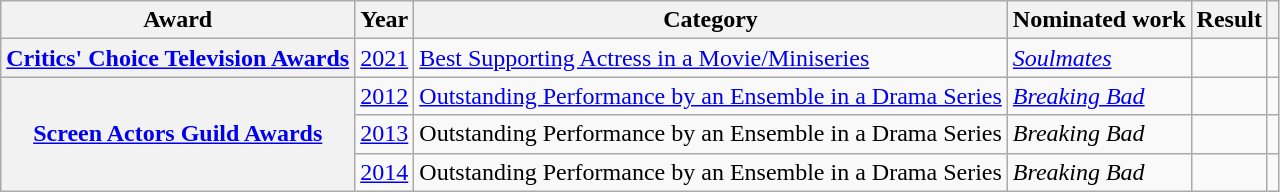<table class="wikitable plainrowheaders sortable">
<tr>
<th scope="col">Award</th>
<th scope="col">Year</th>
<th scope="col">Category</th>
<th scope="col">Nominated work</th>
<th scope="col">Result</th>
<th scope="col" class="unsortable"></th>
</tr>
<tr>
<th scope="row"><a href='#'>Critics' Choice Television Awards</a></th>
<td><a href='#'>2021</a></td>
<td><a href='#'>Best Supporting Actress in a Movie/Miniseries</a></td>
<td><em><a href='#'>Soulmates</a></em></td>
<td></td>
<td style="text-align:center"></td>
</tr>
<tr>
<th rowspan="3" ! scope="row"><a href='#'>Screen Actors Guild Awards</a></th>
<td><a href='#'>2012</a></td>
<td><a href='#'>Outstanding Performance by an Ensemble in a Drama Series</a></td>
<td><em><a href='#'>Breaking Bad</a></em></td>
<td></td>
<td style="text-align:center"></td>
</tr>
<tr>
<td><a href='#'>2013</a></td>
<td>Outstanding Performance by an Ensemble in a Drama Series</td>
<td><em>Breaking Bad</em></td>
<td></td>
<td style="text-align:center"></td>
</tr>
<tr>
<td><a href='#'>2014</a></td>
<td>Outstanding Performance by an Ensemble in a Drama Series</td>
<td><em>Breaking Bad</em></td>
<td></td>
<td style="text-align:center"></td>
</tr>
</table>
